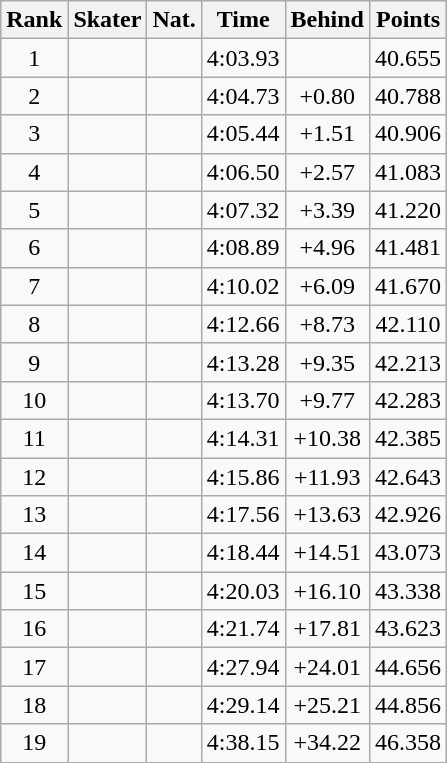<table class="wikitable sortable" border="1" style="text-align:center">
<tr>
<th>Rank</th>
<th>Skater</th>
<th>Nat.</th>
<th>Time</th>
<th>Behind</th>
<th>Points</th>
</tr>
<tr>
<td>1</td>
<td align=left></td>
<td></td>
<td>4:03.93</td>
<td></td>
<td>40.655</td>
</tr>
<tr>
<td>2</td>
<td align=left></td>
<td></td>
<td>4:04.73</td>
<td>+0.80</td>
<td>40.788</td>
</tr>
<tr>
<td>3</td>
<td align=left></td>
<td></td>
<td>4:05.44</td>
<td>+1.51</td>
<td>40.906</td>
</tr>
<tr>
<td>4</td>
<td align=left></td>
<td></td>
<td>4:06.50</td>
<td>+2.57</td>
<td>41.083</td>
</tr>
<tr>
<td>5</td>
<td align=left></td>
<td></td>
<td>4:07.32</td>
<td>+3.39</td>
<td>41.220</td>
</tr>
<tr>
<td>6</td>
<td align=left></td>
<td></td>
<td>4:08.89</td>
<td>+4.96</td>
<td>41.481</td>
</tr>
<tr>
<td>7</td>
<td align=left></td>
<td></td>
<td>4:10.02</td>
<td>+6.09</td>
<td>41.670</td>
</tr>
<tr>
<td>8</td>
<td align=left></td>
<td></td>
<td>4:12.66</td>
<td>+8.73</td>
<td>42.110</td>
</tr>
<tr>
<td>9</td>
<td align=left></td>
<td></td>
<td>4:13.28</td>
<td>+9.35</td>
<td>42.213</td>
</tr>
<tr>
<td>10</td>
<td align=left></td>
<td></td>
<td>4:13.70</td>
<td>+9.77</td>
<td>42.283</td>
</tr>
<tr>
<td>11</td>
<td align=left></td>
<td></td>
<td>4:14.31</td>
<td>+10.38</td>
<td>42.385</td>
</tr>
<tr>
<td>12</td>
<td align=left></td>
<td></td>
<td>4:15.86</td>
<td>+11.93</td>
<td>42.643</td>
</tr>
<tr>
<td>13</td>
<td align=left></td>
<td></td>
<td>4:17.56</td>
<td>+13.63</td>
<td>42.926</td>
</tr>
<tr>
<td>14</td>
<td align=left></td>
<td></td>
<td>4:18.44</td>
<td>+14.51</td>
<td>43.073</td>
</tr>
<tr>
<td>15</td>
<td align=left></td>
<td></td>
<td>4:20.03</td>
<td>+16.10</td>
<td>43.338</td>
</tr>
<tr>
<td>16</td>
<td align=left></td>
<td></td>
<td>4:21.74</td>
<td>+17.81</td>
<td>43.623</td>
</tr>
<tr>
<td>17</td>
<td align=left></td>
<td></td>
<td>4:27.94</td>
<td>+24.01</td>
<td>44.656</td>
</tr>
<tr>
<td>18</td>
<td align=left></td>
<td></td>
<td>4:29.14</td>
<td>+25.21</td>
<td>44.856</td>
</tr>
<tr>
<td>19</td>
<td align=left></td>
<td></td>
<td>4:38.15</td>
<td>+34.22</td>
<td>46.358</td>
</tr>
<tr>
</tr>
</table>
